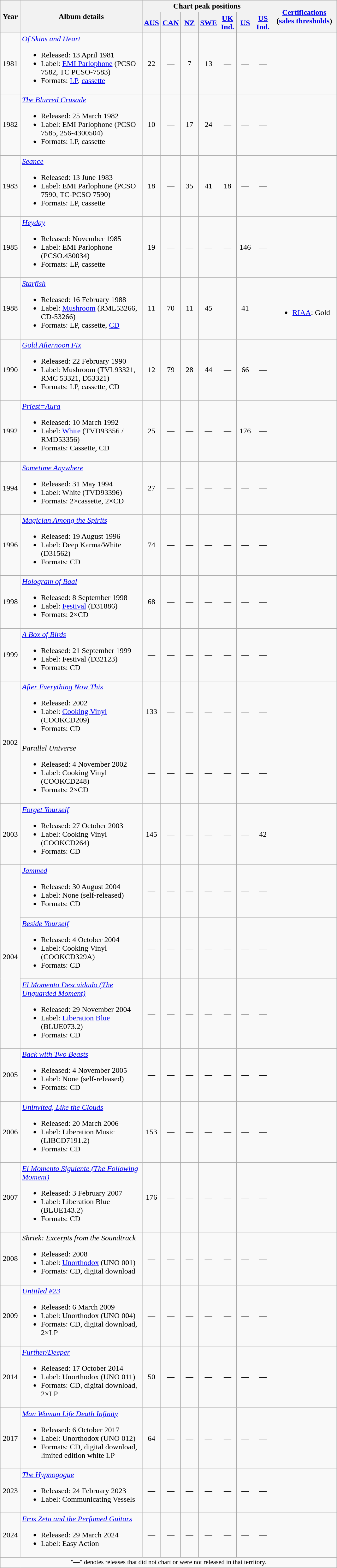<table class="wikitable">
<tr>
<th scope="col" rowspan="2" style="width:35px;">Year</th>
<th scope="col" style="width:250px;" rowspan="2">Album details</th>
<th scope="col" colspan="7" style="width:150px;">Chart peak positions</th>
<th scope="col" rowspan="2" style="width:130px;"><a href='#'>Certifications</a><br>(<a href='#'>sales thresholds</a>)</th>
</tr>
<tr>
<th scope="col" style="width:30px;"><a href='#'>AUS</a><br></th>
<th scope="col" style="width:30px;"><a href='#'>CAN</a><br></th>
<th scope="col" style="width:30px;"><a href='#'>NZ</a><br></th>
<th scope="col" style="width:30px;"><a href='#'>SWE</a><br></th>
<th scope="col" style="width:30px;"><a href='#'>UK<br>Ind.</a><br></th>
<th scope="col" style="width:30px;"><a href='#'>US</a><br></th>
<th scope="col" style="width:30px;"><a href='#'>US<br>Ind.</a><br></th>
</tr>
<tr>
<td style="text-align:center;">1981</td>
<td><em><a href='#'>Of Skins and Heart</a></em><br><ul><li>Released: 13 April 1981</li><li>Label: <a href='#'>EMI Parlophone</a> (PCSO 7582, TC PCSO-7583)</li><li>Formats: <a href='#'>LP</a>, <a href='#'>cassette</a></li></ul></td>
<td style="text-align:center;">22</td>
<td style="text-align:center;">—</td>
<td style="text-align:center;">7</td>
<td style="text-align:center;">13</td>
<td style="text-align:center;">—</td>
<td style="text-align:center;">—</td>
<td style="text-align:center;">—</td>
<td></td>
</tr>
<tr>
<td style="text-align:center;">1982</td>
<td><em><a href='#'>The Blurred Crusade</a></em><br><ul><li>Released: 25 March 1982</li><li>Label: EMI Parlophone (PCSO 7585, 256-4300504)</li><li>Formats: LP, cassette</li></ul></td>
<td style="text-align:center;">10</td>
<td style="text-align:center;">—</td>
<td style="text-align:center;">17</td>
<td style="text-align:center;">24</td>
<td style="text-align:center;">—</td>
<td style="text-align:center;">—</td>
<td style="text-align:center;">—</td>
<td></td>
</tr>
<tr>
<td style="text-align:center;">1983</td>
<td><em><a href='#'>Seance</a></em><br><ul><li>Released: 13 June 1983</li><li>Label: EMI Parlophone (PCSO 7590, TC-PCSO 7590)</li><li>Formats: LP, cassette</li></ul></td>
<td style="text-align:center;">18</td>
<td style="text-align:center;">—</td>
<td style="text-align:center;">35</td>
<td style="text-align:center;">41</td>
<td style="text-align:center;">18</td>
<td style="text-align:center;">—</td>
<td style="text-align:center;">—</td>
<td></td>
</tr>
<tr>
<td style="text-align:center;">1985</td>
<td><em><a href='#'>Heyday</a></em><br><ul><li>Released: November 1985</li><li>Label: EMI Parlophone (PCSO.430034)</li><li>Formats: LP, cassette</li></ul></td>
<td style="text-align:center;">19</td>
<td style="text-align:center;">—</td>
<td style="text-align:center;">—</td>
<td style="text-align:center;">—</td>
<td style="text-align:center;">—</td>
<td style="text-align:center;">146</td>
<td style="text-align:center;">—</td>
<td></td>
</tr>
<tr>
<td style="text-align:center;">1988</td>
<td><em><a href='#'>Starfish</a></em><br><ul><li>Released: 16 February 1988</li><li>Label: <a href='#'>Mushroom</a> (RML53266, CD-53266)</li><li>Formats: LP, cassette, <a href='#'>CD</a></li></ul></td>
<td style="text-align:center;">11</td>
<td style="text-align:center;">70</td>
<td style="text-align:center;">11</td>
<td style="text-align:center;">45</td>
<td style="text-align:center;">—</td>
<td style="text-align:center;">41</td>
<td style="text-align:center;">—</td>
<td><br><ul><li><a href='#'>RIAA</a>: Gold</li></ul></td>
</tr>
<tr>
<td style="text-align:center;">1990</td>
<td><em><a href='#'>Gold Afternoon Fix</a></em><br><ul><li>Released: 22 February 1990</li><li>Label: Mushroom (TVL93321, RMC 53321, D53321)</li><li>Formats: LP, cassette, CD</li></ul></td>
<td style="text-align:center;">12</td>
<td style="text-align:center;">79</td>
<td style="text-align:center;">28</td>
<td style="text-align:center;">44</td>
<td style="text-align:center;">—</td>
<td style="text-align:center;">66</td>
<td style="text-align:center;">—</td>
<td></td>
</tr>
<tr>
<td style="text-align:center;">1992</td>
<td><em><a href='#'>Priest=Aura</a></em><br><ul><li>Released: 10 March 1992</li><li>Label: <a href='#'>White</a> (TVD93356 / RMD53356)</li><li>Formats: Cassette, CD</li></ul></td>
<td style="text-align:center;">25</td>
<td style="text-align:center;">—</td>
<td style="text-align:center;">—</td>
<td style="text-align:center;">—</td>
<td style="text-align:center;">—</td>
<td style="text-align:center;">176</td>
<td style="text-align:center;">—</td>
<td></td>
</tr>
<tr>
<td style="text-align:center;">1994</td>
<td><em><a href='#'>Sometime Anywhere</a></em><br><ul><li>Released: 31 May 1994</li><li>Label: White (TVD93396)</li><li>Formats: 2×cassette, 2×CD</li></ul></td>
<td style="text-align:center;">27</td>
<td style="text-align:center;">—</td>
<td style="text-align:center;">—</td>
<td style="text-align:center;">—</td>
<td style="text-align:center;">—</td>
<td style="text-align:center;">—</td>
<td style="text-align:center;">—</td>
<td></td>
</tr>
<tr>
<td style="text-align:center;">1996</td>
<td><em><a href='#'>Magician Among the Spirits</a></em><br><ul><li>Released: 19 August 1996</li><li>Label: Deep Karma/White (D31562)</li><li>Formats: CD</li></ul></td>
<td style="text-align:center;">74</td>
<td style="text-align:center;">—</td>
<td style="text-align:center;">—</td>
<td style="text-align:center;">—</td>
<td style="text-align:center;">—</td>
<td style="text-align:center;">—</td>
<td style="text-align:center;">—</td>
<td></td>
</tr>
<tr>
<td style="text-align:center;">1998</td>
<td><em><a href='#'>Hologram of Baal</a></em><br><ul><li>Released: 8 September 1998</li><li>Label: <a href='#'>Festival</a> (D31886)</li><li>Formats: 2×CD</li></ul></td>
<td style="text-align:center;">68</td>
<td style="text-align:center;">—</td>
<td style="text-align:center;">—</td>
<td style="text-align:center;">—</td>
<td style="text-align:center;">—</td>
<td style="text-align:center;">—</td>
<td style="text-align:center;">—</td>
<td></td>
</tr>
<tr>
<td style="text-align:center;">1999</td>
<td><em><a href='#'>A Box of Birds</a></em><br><ul><li>Released: 21 September 1999</li><li>Label: Festival (D32123)</li><li>Formats: CD</li></ul></td>
<td style="text-align:center;">—</td>
<td style="text-align:center;">—</td>
<td style="text-align:center;">—</td>
<td style="text-align:center;">—</td>
<td style="text-align:center;">—</td>
<td style="text-align:center;">—</td>
<td style="text-align:center;">—</td>
<td></td>
</tr>
<tr>
<td style="text-align:center;" rowspan="2">2002</td>
<td><em><a href='#'>After Everything Now This</a></em><br><ul><li>Released: 2002</li><li>Label: <a href='#'>Cooking Vinyl</a> (COOKCD209)</li><li>Formats: CD</li></ul></td>
<td style="text-align:center;">133</td>
<td style="text-align:center;">—</td>
<td style="text-align:center;">—</td>
<td style="text-align:center;">—</td>
<td style="text-align:center;">—</td>
<td style="text-align:center;">—</td>
<td style="text-align:center;">—</td>
<td></td>
</tr>
<tr>
<td><em>Parallel Universe</em><br><ul><li>Released: 4 November 2002</li><li>Label: Cooking Vinyl (COOKCD248)</li><li>Formats: 2×CD</li></ul></td>
<td style="text-align:center;">—</td>
<td style="text-align:center;">—</td>
<td style="text-align:center;">—</td>
<td style="text-align:center;">—</td>
<td style="text-align:center;">—</td>
<td style="text-align:center;">—</td>
<td style="text-align:center;">—</td>
<td></td>
</tr>
<tr>
<td style="text-align:center;">2003</td>
<td><em><a href='#'>Forget Yourself</a></em><br><ul><li>Released: 27 October 2003</li><li>Label: Cooking Vinyl (COOKCD264)</li><li>Formats: CD</li></ul></td>
<td style="text-align:center;">145</td>
<td style="text-align:center;">—</td>
<td style="text-align:center;">—</td>
<td style="text-align:center;">—</td>
<td style="text-align:center;">—</td>
<td style="text-align:center;">—</td>
<td style="text-align:center;">42</td>
<td></td>
</tr>
<tr>
<td style="text-align:center;" rowspan="3">2004</td>
<td><em><a href='#'>Jammed</a></em><br><ul><li>Released: 30 August 2004</li><li>Label: None (self-released)</li><li>Formats: CD</li></ul></td>
<td style="text-align:center;">—</td>
<td style="text-align:center;">—</td>
<td style="text-align:center;">—</td>
<td style="text-align:center;">—</td>
<td style="text-align:center;">—</td>
<td style="text-align:center;">—</td>
<td style="text-align:center;">—</td>
<td></td>
</tr>
<tr>
<td><em><a href='#'>Beside Yourself</a></em><br><ul><li>Released: 4 October 2004</li><li>Label: Cooking Vinyl (COOKCD329A)</li><li>Formats: CD</li></ul></td>
<td style="text-align:center;">—</td>
<td style="text-align:center;">—</td>
<td style="text-align:center;">—</td>
<td style="text-align:center;">—</td>
<td style="text-align:center;">—</td>
<td style="text-align:center;">—</td>
<td style="text-align:center;">—</td>
<td></td>
</tr>
<tr>
<td><em><a href='#'>El Momento Descuidado (The Unguarded Moment)</a></em><br><ul><li>Released: 29 November 2004</li><li>Label: <a href='#'>Liberation Blue</a> (BLUE073.2)</li><li>Formats: CD</li></ul></td>
<td style="text-align:center;">—</td>
<td style="text-align:center;">—</td>
<td style="text-align:center;">—</td>
<td style="text-align:center;">—</td>
<td style="text-align:center;">—</td>
<td style="text-align:center;">—</td>
<td style="text-align:center;">—</td>
<td></td>
</tr>
<tr>
<td style="text-align:center;">2005</td>
<td><em><a href='#'>Back with Two Beasts</a></em><br><ul><li>Released: 4 November 2005</li><li>Label: None (self-released)</li><li>Formats: CD</li></ul></td>
<td style="text-align:center;">—</td>
<td style="text-align:center;">—</td>
<td style="text-align:center;">—</td>
<td style="text-align:center;">—</td>
<td style="text-align:center;">—</td>
<td style="text-align:center;">—</td>
<td style="text-align:center;">—</td>
<td></td>
</tr>
<tr>
<td style="text-align:center;">2006</td>
<td><em><a href='#'>Uninvited, Like the Clouds</a></em><br><ul><li>Released: 20 March 2006</li><li>Label: Liberation Music (LIBCD7191.2)</li><li>Formats: CD</li></ul></td>
<td style="text-align:center;">153</td>
<td style="text-align:center;">—</td>
<td style="text-align:center;">—</td>
<td style="text-align:center;">—</td>
<td style="text-align:center;">—</td>
<td style="text-align:center;">—</td>
<td style="text-align:center;">—</td>
<td></td>
</tr>
<tr>
<td style="text-align:center;">2007</td>
<td><em><a href='#'>El Momento Siguiente (The Following Moment)</a></em><br><ul><li>Released: 3 February 2007</li><li>Label: Liberation Blue (BLUE143.2)</li><li>Formats: CD</li></ul></td>
<td style="text-align:center;">176</td>
<td style="text-align:center;">—</td>
<td style="text-align:center;">—</td>
<td style="text-align:center;">—</td>
<td style="text-align:center;">—</td>
<td style="text-align:center;">—</td>
<td style="text-align:center;">—</td>
<td></td>
</tr>
<tr>
<td style="text-align:center;">2008</td>
<td><em>Shriek: Excerpts from the Soundtrack</em><br><ul><li>Released: 2008</li><li>Label: <a href='#'>Unorthodox</a> (UNO 001)</li><li>Formats: CD, digital download</li></ul></td>
<td style="text-align:center;">—</td>
<td style="text-align:center;">—</td>
<td style="text-align:center;">—</td>
<td style="text-align:center;">—</td>
<td style="text-align:center;">—</td>
<td style="text-align:center;">—</td>
<td style="text-align:center;">—</td>
<td></td>
</tr>
<tr>
<td style="text-align:center;">2009</td>
<td><em><a href='#'>Untitled #23</a></em><br><ul><li>Released: 6 March 2009</li><li>Label: Unorthodox (UNO 004)</li><li>Formats: CD, digital download, 2×LP</li></ul></td>
<td style="text-align:center;">—</td>
<td style="text-align:center;">—</td>
<td style="text-align:center;">—</td>
<td style="text-align:center;">—</td>
<td style="text-align:center;">—</td>
<td style="text-align:center;">—</td>
<td style="text-align:center;">—</td>
<td></td>
</tr>
<tr>
<td style="text-align:center;">2014</td>
<td><em><a href='#'>Further/Deeper</a></em><br><ul><li>Released: 17 October 2014</li><li>Label: Unorthodox (UNO 011)</li><li>Formats: CD, digital download, 2×LP</li></ul></td>
<td style="text-align:center;">50</td>
<td style="text-align:center;">—</td>
<td style="text-align:center;">—</td>
<td style="text-align:center;">—</td>
<td style="text-align:center;">—</td>
<td style="text-align:center;">—</td>
<td style="text-align:center;">—</td>
<td></td>
</tr>
<tr>
<td style="text-align:center;">2017</td>
<td><em><a href='#'>Man Woman Life Death Infinity</a></em><br><ul><li>Released: 6 October 2017</li><li>Label: Unorthodox (UNO 012)</li><li>Formats: CD, digital download, limited edition white LP</li></ul></td>
<td style="text-align:center;">64</td>
<td style="text-align:center;">—</td>
<td style="text-align:center;">—</td>
<td style="text-align:center;">—</td>
<td style="text-align:center;">—</td>
<td style="text-align:center;">—</td>
<td style="text-align:center;">—</td>
<td></td>
</tr>
<tr>
<td style="text-align:center;">2023</td>
<td><em><a href='#'>The Hypnogogue</a></em><br><ul><li>Released: 24 February 2023</li><li>Label: Communicating Vessels</li></ul></td>
<td style="text-align:center;">—</td>
<td style="text-align:center;">—</td>
<td style="text-align:center;">—</td>
<td style="text-align:center;">—</td>
<td style="text-align:center;">—</td>
<td style="text-align:center;">—</td>
<td style="text-align:center;">—</td>
<td></td>
</tr>
<tr>
<td style="text-align:center;">2024</td>
<td><em><a href='#'>Eros Zeta and the Perfumed Guitars</a></em><br><ul><li>Released: 29 March 2024</li><li>Label: Easy Action</li></ul></td>
<td style="text-align:center;">—</td>
<td style="text-align:center;">—</td>
<td style="text-align:center;">—</td>
<td style="text-align:center;">—</td>
<td style="text-align:center;">—</td>
<td style="text-align:center;">—</td>
<td style="text-align:center;">—</td>
<td></td>
</tr>
<tr>
<td colspan="11"  style="font-size:85%; text-align:center;">"—" denotes releases that did not chart or were not released in that territory.</td>
</tr>
</table>
